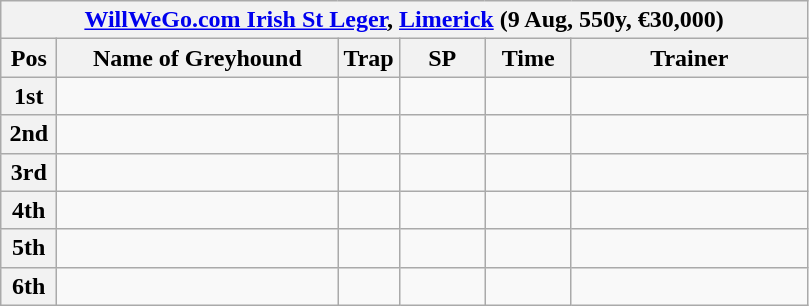<table class="wikitable">
<tr>
<th colspan="6"><a href='#'>WillWeGo.com Irish St Leger</a>, <a href='#'>Limerick</a> (9 Aug, 550y, €30,000)</th>
</tr>
<tr>
<th width=30>Pos</th>
<th width=180>Name of Greyhound</th>
<th width=30>Trap</th>
<th width=50>SP</th>
<th width=50>Time</th>
<th width=150>Trainer</th>
</tr>
<tr>
<th>1st</th>
<td></td>
<td></td>
<td></td>
<td></td>
<td></td>
</tr>
<tr>
<th>2nd</th>
<td></td>
<td></td>
<td></td>
<td></td>
<td></td>
</tr>
<tr>
<th>3rd</th>
<td></td>
<td></td>
<td></td>
<td></td>
<td></td>
</tr>
<tr>
<th>4th</th>
<td></td>
<td></td>
<td></td>
<td></td>
<td></td>
</tr>
<tr>
<th>5th</th>
<td></td>
<td></td>
<td></td>
<td></td>
<td></td>
</tr>
<tr>
<th>6th</th>
<td></td>
<td></td>
<td></td>
<td></td>
<td></td>
</tr>
</table>
